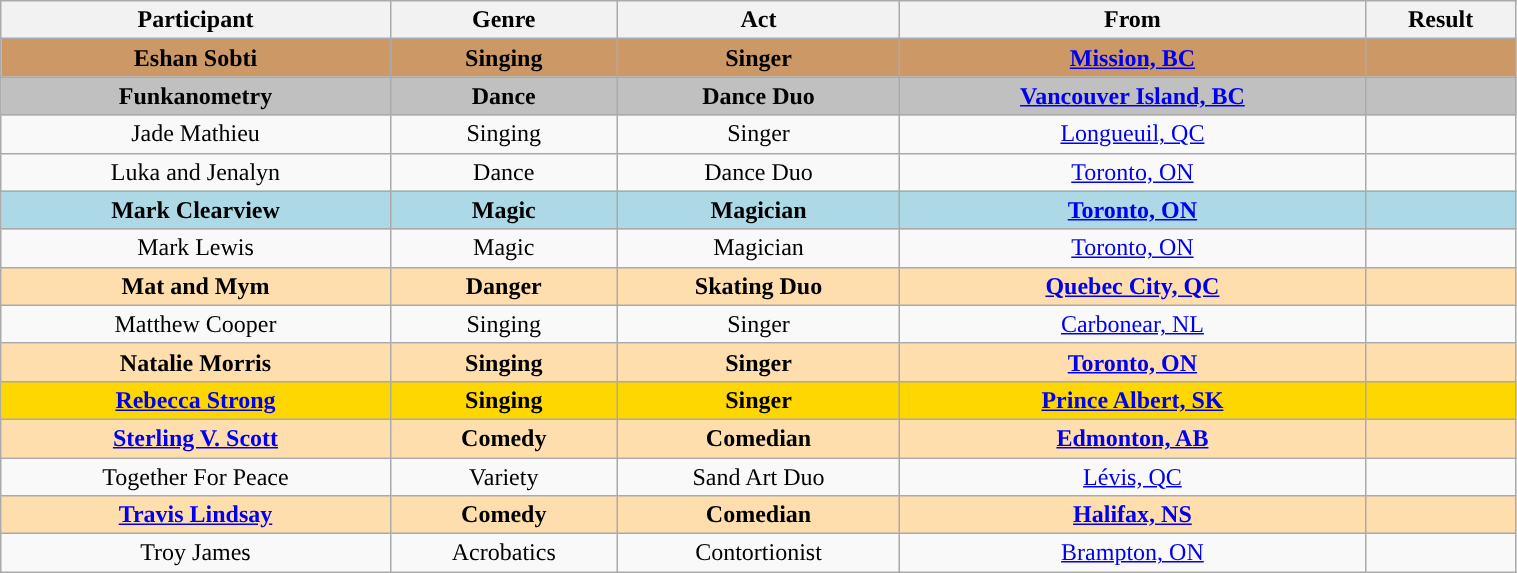<table class="wikitable sortable" style="margin-right: auto; border: none; width:80%; text-align:center;">
<tr valign="top">
<th>Participant</th>
<th>Genre</th>
<th class="unsortable">Act</th>
<th>From</th>
<th>Result</th>
</tr>
<tr style="background:#c96">
<td><strong>Eshan Sobti</strong></td>
<td><strong>Singing</strong></td>
<td><strong>Singer</strong></td>
<td><strong><a href='#'>Mission, BC</a></strong></td>
<td><strong></strong></td>
</tr>
<tr style="background:Silver">
<td><strong>Funkanometry</strong></td>
<td><strong>Dance</strong></td>
<td><strong>Dance Duo</strong></td>
<td><strong><a href='#'>Vancouver Island, BC</a></strong></td>
<td><strong></strong></td>
</tr>
<tr>
<td>Jade Mathieu </td>
<td>Singing</td>
<td>Singer</td>
<td><a href='#'>Longueuil, QC</a></td>
<td></td>
</tr>
<tr>
<td>Luka and Jenalyn</td>
<td>Dance</td>
<td>Dance Duo</td>
<td><a href='#'>Toronto, ON</a></td>
<td></td>
</tr>
<tr style="background:lightblue">
<td><strong>Mark Clearview</strong> </td>
<td><strong>Magic</strong></td>
<td><strong>Magician</strong></td>
<td><strong><a href='#'>Toronto, ON</a></strong></td>
<td><strong></strong></td>
</tr>
<tr>
<td>Mark Lewis </td>
<td>Magic</td>
<td>Magician</td>
<td><a href='#'>Toronto, ON</a></td>
<td></td>
</tr>
<tr style="background:NavajoWhite">
<td><strong>Mat and Mym</strong> </td>
<td><strong>Danger</strong></td>
<td><strong>Skating Duo</strong></td>
<td><strong><a href='#'>Quebec City, QC</a></strong></td>
<td><strong></strong></td>
</tr>
<tr>
<td>Matthew Cooper</td>
<td>Singing</td>
<td>Singer</td>
<td><a href='#'>Carbonear, NL</a></td>
<td></td>
</tr>
<tr style="background:NavajoWhite">
<td><strong>Natalie Morris</strong> </td>
<td><strong>Singing</strong></td>
<td><strong>Singer</strong></td>
<td><strong><a href='#'>Toronto, ON</a></strong></td>
<td><strong></strong></td>
</tr>
<tr style="background:gold">
<td><strong><a href='#'>Rebecca Strong</a></strong> </td>
<td><strong>Singing</strong></td>
<td><strong>Singer</strong></td>
<td><strong><a href='#'>Prince Albert, SK</a></strong></td>
<td><strong></strong></td>
</tr>
<tr style="background:NavajoWhite">
<td><strong><a href='#'>Sterling V. Scott</a></strong> </td>
<td><strong>Comedy</strong></td>
<td><strong>Comedian</strong></td>
<td><strong><a href='#'>Edmonton, AB</a></strong></td>
<td><strong></strong></td>
</tr>
<tr>
<td>Together For Peace </td>
<td>Variety</td>
<td>Sand Art Duo</td>
<td><a href='#'>Lévis, QC</a></td>
<td></td>
</tr>
<tr style="background:NavajoWhite">
<td><strong><a href='#'>Travis Lindsay</a></strong></td>
<td><strong>Comedy</strong></td>
<td><strong>Comedian</strong></td>
<td><strong><a href='#'>Halifax, NS</a></strong></td>
<td><strong></strong></td>
</tr>
<tr>
<td>Troy James</td>
<td>Acrobatics</td>
<td>Contortionist</td>
<td><a href='#'>Brampton, ON</a></td>
<td></td>
</tr>
</table>
